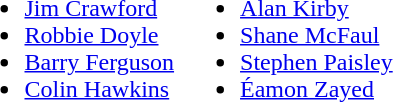<table>
<tr style="vertical-align:top">
<td><br><ul><li> <a href='#'>Jim Crawford</a></li><li> <a href='#'>Robbie Doyle</a></li><li> <a href='#'>Barry Ferguson</a></li><li> <a href='#'>Colin Hawkins</a></li></ul></td>
<td><br><ul><li> <a href='#'>Alan Kirby</a></li><li> <a href='#'>Shane McFaul</a></li><li> <a href='#'>Stephen Paisley</a></li><li> <a href='#'>Éamon Zayed</a></li></ul></td>
</tr>
</table>
